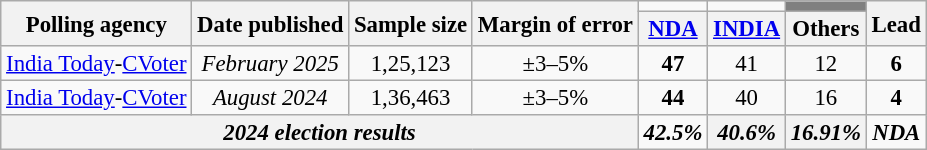<table class="wikitable" style="text-align:center;font-size:95%;line-height:16px;">
<tr>
<th rowspan="2">Polling agency</th>
<th rowspan="2">Date published</th>
<th rowspan="2">Sample size</th>
<th rowspan="2">Margin of error</th>
<td bgcolor=></td>
<td bgcolor=></td>
<td bgcolor=grey></td>
<th rowspan="2">Lead</th>
</tr>
<tr>
<th><a href='#'>NDA</a></th>
<th><a href='#'>INDIA</a></th>
<th>Others</th>
</tr>
<tr>
<td><a href='#'>India Today</a>-<a href='#'>CVoter</a></td>
<td><em>February 2025</em></td>
<td>1,25,123</td>
<td>±3–5%</td>
<td bgcolor=><strong>47</strong></td>
<td>41</td>
<td>12</td>
<td bgcolor=><strong>6</strong></td>
</tr>
<tr>
<td><a href='#'>India Today</a>-<a href='#'>CVoter</a></td>
<td><em>August 2024</em></td>
<td>1,36,463</td>
<td>±3–5%</td>
<td bgcolor=><strong>44</strong></td>
<td>40</td>
<td>16</td>
<td bgcolor=><strong>4</strong></td>
</tr>
<tr>
<th colspan="4"><em>2024 election results</em></th>
<td bgcolor=><strong><em>42.5%</em></strong></td>
<th><em>40.6%</em></th>
<th><em>16.91%</em></th>
<td bgcolor=><strong><em>NDA</em></strong></td>
</tr>
</table>
